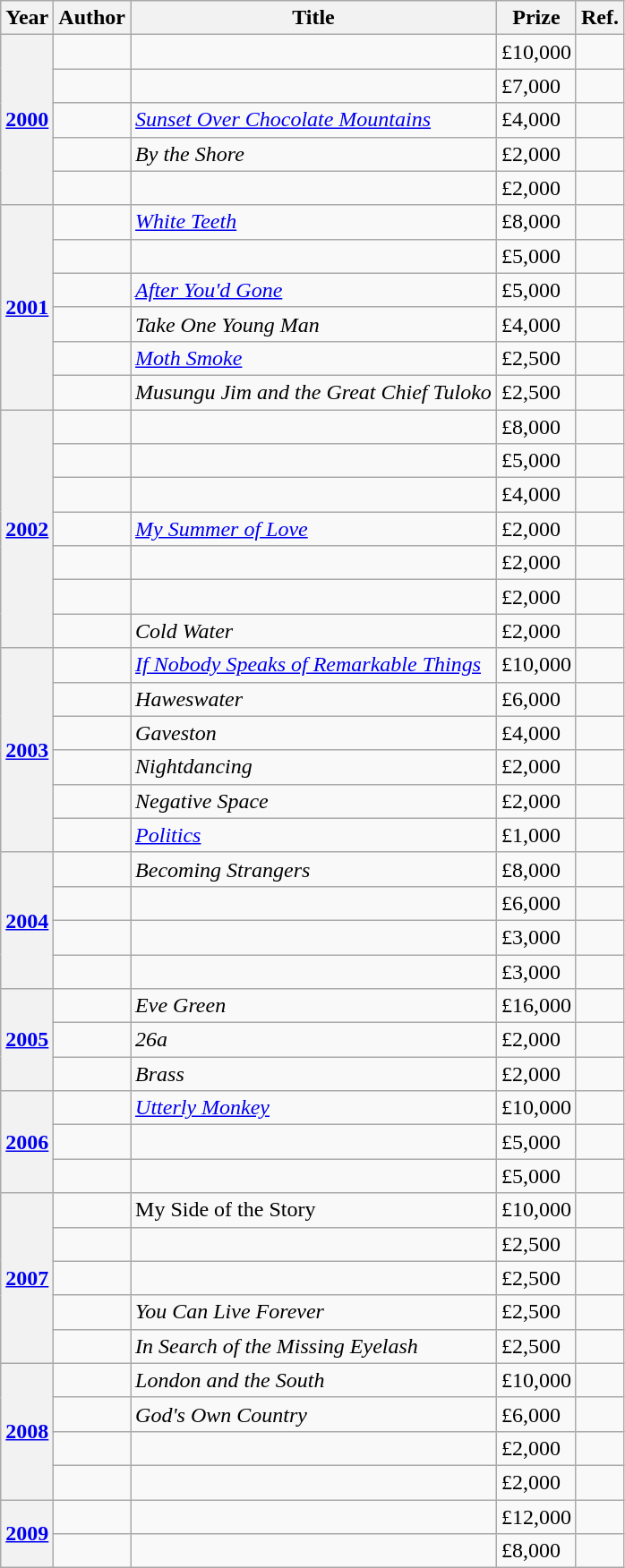<table class="wikitable sortable mw-collapsible">
<tr>
<th>Year</th>
<th>Author</th>
<th>Title</th>
<th>Prize</th>
<th>Ref.</th>
</tr>
<tr>
<th rowspan="5"><a href='#'>2000</a></th>
<td></td>
<td><em></em></td>
<td>£10,000</td>
<td></td>
</tr>
<tr>
<td></td>
<td><em></em></td>
<td>£7,000</td>
<td></td>
</tr>
<tr>
<td></td>
<td><em><a href='#'>Sunset Over Chocolate Mountains</a></em></td>
<td>£4,000</td>
<td></td>
</tr>
<tr>
<td></td>
<td><em>By the Shore</em></td>
<td>£2,000</td>
<td></td>
</tr>
<tr>
<td></td>
<td><em></em></td>
<td>£2,000</td>
<td></td>
</tr>
<tr>
<th rowspan="6"><a href='#'>2001</a></th>
<td></td>
<td><em><a href='#'>White Teeth</a></em></td>
<td>£8,000</td>
<td></td>
</tr>
<tr>
<td></td>
<td><em></em></td>
<td>£5,000</td>
<td></td>
</tr>
<tr>
<td></td>
<td><em><a href='#'>After You'd Gone</a></em></td>
<td>£5,000</td>
<td></td>
</tr>
<tr>
<td></td>
<td><em>Take One Young Man</em></td>
<td>£4,000</td>
<td></td>
</tr>
<tr>
<td></td>
<td><em><a href='#'>Moth Smoke</a></em></td>
<td>£2,500</td>
<td></td>
</tr>
<tr>
<td></td>
<td><em>Musungu Jim and the Great Chief Tuloko</em></td>
<td>£2,500</td>
<td></td>
</tr>
<tr>
<th rowspan="7"><a href='#'>2002</a></th>
<td></td>
<td><em></em></td>
<td>£8,000</td>
<td></td>
</tr>
<tr>
<td></td>
<td><em></em></td>
<td>£5,000</td>
<td></td>
</tr>
<tr>
<td></td>
<td><em></em></td>
<td>£4,000</td>
<td></td>
</tr>
<tr>
<td></td>
<td><em><a href='#'>My Summer of Love</a></em></td>
<td>£2,000</td>
<td></td>
</tr>
<tr>
<td></td>
<td><em></em></td>
<td>£2,000</td>
<td></td>
</tr>
<tr>
<td></td>
<td><em></em></td>
<td>£2,000</td>
<td></td>
</tr>
<tr>
<td></td>
<td><em>Cold Water</em></td>
<td>£2,000</td>
<td></td>
</tr>
<tr>
<th rowspan="6"><a href='#'>2003</a></th>
<td></td>
<td><em><a href='#'>If Nobody Speaks of Remarkable Things</a></em></td>
<td>£10,000</td>
<td></td>
</tr>
<tr>
<td></td>
<td><em>Haweswater</em></td>
<td>£6,000</td>
<td></td>
</tr>
<tr>
<td></td>
<td><em>Gaveston</em></td>
<td>£4,000</td>
<td></td>
</tr>
<tr>
<td></td>
<td><em>Nightdancing</em></td>
<td>£2,000</td>
<td></td>
</tr>
<tr>
<td></td>
<td><em>Negative Space</em></td>
<td>£2,000</td>
<td></td>
</tr>
<tr>
<td></td>
<td><em><a href='#'>Politics</a></em></td>
<td>£1,000</td>
<td></td>
</tr>
<tr>
<th rowspan="4"><a href='#'>2004</a></th>
<td></td>
<td><em>Becoming Strangers</em></td>
<td>£8,000</td>
<td></td>
</tr>
<tr>
<td></td>
<td><em></em></td>
<td>£6,000</td>
<td></td>
</tr>
<tr>
<td></td>
<td><em></em></td>
<td>£3,000</td>
<td></td>
</tr>
<tr>
<td></td>
<td><em></em></td>
<td>£3,000</td>
<td></td>
</tr>
<tr>
<th rowspan="3"><a href='#'>2005</a></th>
<td></td>
<td><em>Eve Green</em></td>
<td>£16,000</td>
<td></td>
</tr>
<tr>
<td></td>
<td><em>26a</em></td>
<td>£2,000</td>
<td></td>
</tr>
<tr>
<td></td>
<td><em>Brass</em></td>
<td>£2,000</td>
<td></td>
</tr>
<tr>
<th rowspan="3"><a href='#'>2006</a></th>
<td></td>
<td><em><a href='#'>Utterly Monkey</a></em></td>
<td>£10,000</td>
<td></td>
</tr>
<tr>
<td></td>
<td><em></em></td>
<td>£5,000</td>
<td></td>
</tr>
<tr>
<td></td>
<td><em></em></td>
<td>£5,000</td>
<td></td>
</tr>
<tr>
<th rowspan="5"><a href='#'>2007</a></th>
<td></td>
<td>My Side of the Story</td>
<td>£10,000</td>
<td></td>
</tr>
<tr>
<td></td>
<td><em></em></td>
<td>£2,500</td>
<td></td>
</tr>
<tr>
<td></td>
<td><em></em></td>
<td>£2,500</td>
<td></td>
</tr>
<tr>
<td></td>
<td><em>You Can Live Forever</em></td>
<td>£2,500</td>
<td></td>
</tr>
<tr>
<td></td>
<td><em>In Search of the Missing Eyelash</em></td>
<td>£2,500</td>
<td></td>
</tr>
<tr>
<th rowspan="4"><a href='#'>2008</a></th>
<td></td>
<td><em>London and the South</em></td>
<td>£10,000</td>
<td></td>
</tr>
<tr>
<td></td>
<td><em>God's Own Country</em></td>
<td>£6,000</td>
<td></td>
</tr>
<tr>
<td></td>
<td><em></em></td>
<td>£2,000</td>
<td></td>
</tr>
<tr>
<td></td>
<td><em></em></td>
<td>£2,000</td>
<td></td>
</tr>
<tr>
<th rowspan="2"><a href='#'>2009</a></th>
<td> </td>
<td><em></em></td>
<td>£12,000</td>
<td></td>
</tr>
<tr>
<td></td>
<td><em></em></td>
<td>£8,000</td>
<td></td>
</tr>
</table>
